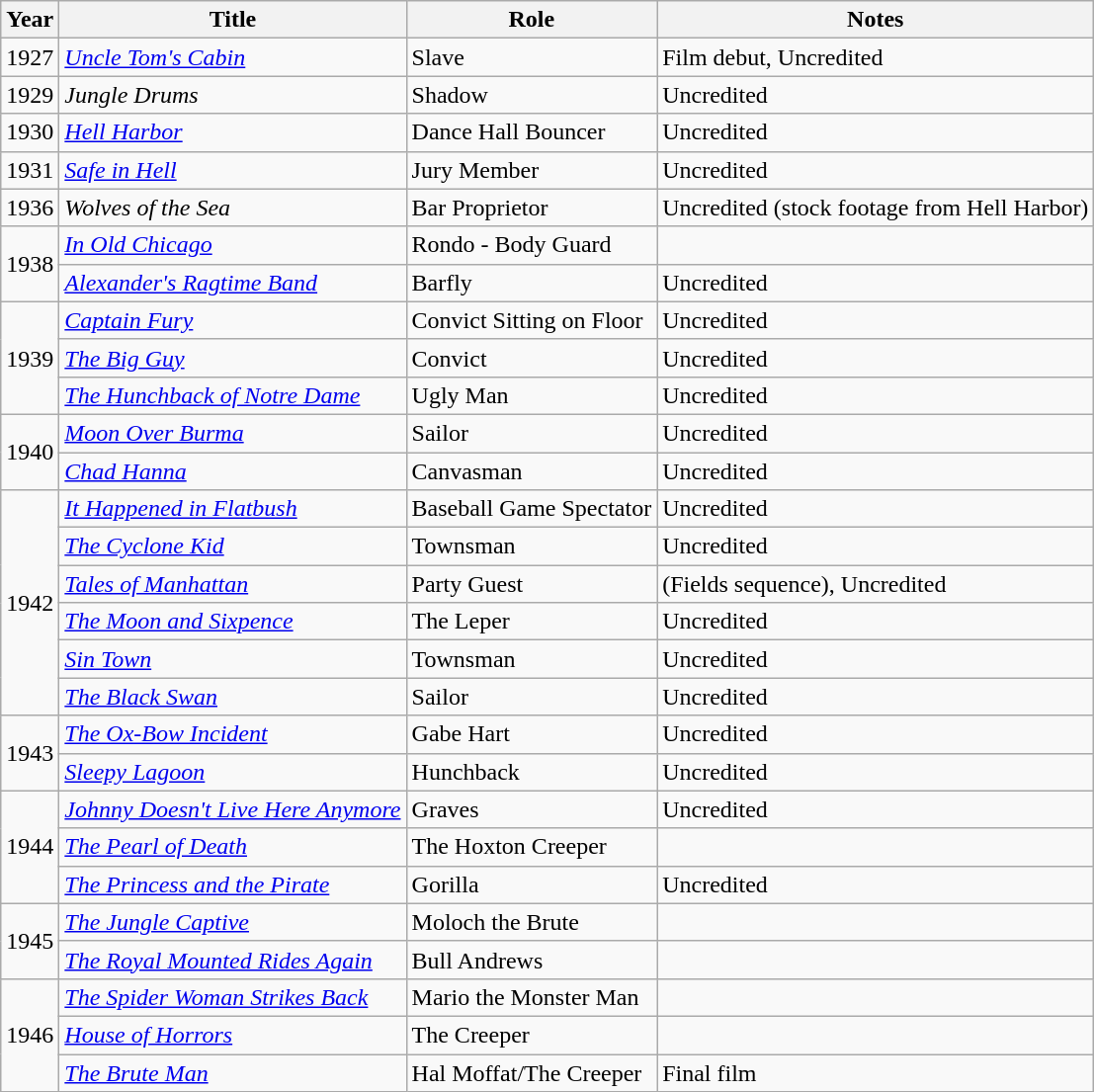<table class="wikitable">
<tr>
<th>Year</th>
<th>Title</th>
<th>Role</th>
<th>Notes</th>
</tr>
<tr>
<td>1927</td>
<td><em><a href='#'>Uncle Tom's Cabin</a></em></td>
<td>Slave</td>
<td>Film debut, Uncredited</td>
</tr>
<tr>
<td>1929</td>
<td><em>Jungle Drums</em></td>
<td>Shadow</td>
<td>Uncredited</td>
</tr>
<tr>
<td>1930</td>
<td><em><a href='#'>Hell Harbor</a></em></td>
<td>Dance Hall Bouncer</td>
<td>Uncredited</td>
</tr>
<tr>
<td>1931</td>
<td><em><a href='#'>Safe in Hell</a></em></td>
<td>Jury Member</td>
<td>Uncredited</td>
</tr>
<tr>
<td>1936</td>
<td><em>Wolves of the Sea</em></td>
<td>Bar Proprietor</td>
<td>Uncredited (stock footage from Hell Harbor)</td>
</tr>
<tr>
<td rowspan=2>1938</td>
<td><em><a href='#'>In Old Chicago</a></em></td>
<td>Rondo - Body Guard</td>
<td></td>
</tr>
<tr>
<td><em><a href='#'>Alexander's Ragtime Band</a></em></td>
<td>Barfly</td>
<td>Uncredited</td>
</tr>
<tr>
<td rowspan=3>1939</td>
<td><em><a href='#'>Captain Fury</a></em></td>
<td>Convict Sitting on Floor</td>
<td>Uncredited</td>
</tr>
<tr>
<td><em><a href='#'>The Big Guy</a></em></td>
<td>Convict</td>
<td>Uncredited</td>
</tr>
<tr>
<td><em><a href='#'>The Hunchback of Notre Dame</a></em></td>
<td>Ugly Man</td>
<td>Uncredited</td>
</tr>
<tr>
<td rowspan=2>1940</td>
<td><em><a href='#'>Moon Over Burma</a></em></td>
<td>Sailor</td>
<td>Uncredited</td>
</tr>
<tr>
<td><em><a href='#'>Chad Hanna</a></em></td>
<td>Canvasman</td>
<td>Uncredited</td>
</tr>
<tr>
<td rowspan=6>1942</td>
<td><em><a href='#'>It Happened in Flatbush</a></em></td>
<td>Baseball Game Spectator</td>
<td>Uncredited</td>
</tr>
<tr>
<td><em><a href='#'>The Cyclone Kid</a></em></td>
<td>Townsman</td>
<td>Uncredited</td>
</tr>
<tr>
<td><em><a href='#'>Tales of Manhattan</a></em></td>
<td>Party Guest</td>
<td>(Fields sequence), Uncredited</td>
</tr>
<tr>
<td><em><a href='#'>The Moon and Sixpence</a></em></td>
<td>The Leper</td>
<td>Uncredited</td>
</tr>
<tr>
<td><em><a href='#'>Sin Town</a></em></td>
<td>Townsman</td>
<td>Uncredited</td>
</tr>
<tr>
<td><em><a href='#'>The Black Swan</a></em></td>
<td>Sailor</td>
<td>Uncredited</td>
</tr>
<tr>
<td rowspan=2>1943</td>
<td><em><a href='#'>The Ox-Bow Incident</a></em></td>
<td>Gabe Hart</td>
<td>Uncredited</td>
</tr>
<tr>
<td><em><a href='#'>Sleepy Lagoon</a></em></td>
<td>Hunchback</td>
<td>Uncredited</td>
</tr>
<tr>
<td rowspan=3>1944</td>
<td><em><a href='#'>Johnny Doesn't Live Here Anymore</a></em></td>
<td>Graves</td>
<td>Uncredited</td>
</tr>
<tr>
<td><em><a href='#'>The Pearl of Death</a></em></td>
<td>The Hoxton Creeper</td>
<td></td>
</tr>
<tr>
<td><em><a href='#'>The Princess and the Pirate</a></em></td>
<td>Gorilla</td>
<td>Uncredited</td>
</tr>
<tr>
<td rowspan=2>1945</td>
<td><em><a href='#'>The Jungle Captive</a></em></td>
<td>Moloch the Brute</td>
<td></td>
</tr>
<tr>
<td><em><a href='#'>The Royal Mounted Rides Again</a></em></td>
<td>Bull Andrews</td>
<td></td>
</tr>
<tr>
<td rowspan=3>1946</td>
<td><em><a href='#'>The Spider Woman Strikes Back</a></em></td>
<td>Mario the Monster Man</td>
<td></td>
</tr>
<tr>
<td><em><a href='#'>House of Horrors</a></em></td>
<td>The Creeper</td>
<td></td>
</tr>
<tr>
<td><em><a href='#'>The Brute Man</a></em></td>
<td>Hal Moffat/The Creeper</td>
<td>Final film</td>
</tr>
</table>
